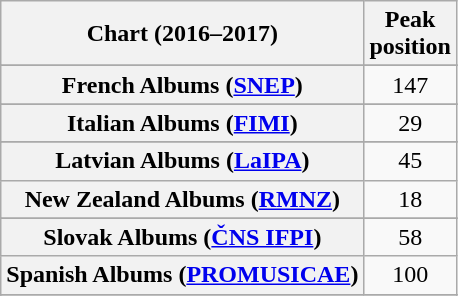<table class="wikitable sortable plainrowheaders" style="text-align:center">
<tr>
<th>Chart (2016–2017)</th>
<th>Peak<br>position</th>
</tr>
<tr>
</tr>
<tr>
</tr>
<tr>
</tr>
<tr>
</tr>
<tr>
</tr>
<tr>
</tr>
<tr>
</tr>
<tr>
</tr>
<tr>
<th scope="row">French Albums (<a href='#'>SNEP</a>)</th>
<td>147</td>
</tr>
<tr>
</tr>
<tr>
</tr>
<tr>
<th scope="row">Italian Albums (<a href='#'>FIMI</a>)</th>
<td>29</td>
</tr>
<tr>
</tr>
<tr>
<th scope="row">Latvian Albums (<a href='#'>LaIPA</a>)</th>
<td>45</td>
</tr>
<tr>
<th scope="row">New Zealand Albums (<a href='#'>RMNZ</a>)</th>
<td>18</td>
</tr>
<tr>
</tr>
<tr>
</tr>
<tr>
</tr>
<tr>
<th scope="row">Slovak Albums (<a href='#'>ČNS IFPI</a>)</th>
<td>58</td>
</tr>
<tr>
<th scope="row">Spanish Albums (<a href='#'>PROMUSICAE</a>)</th>
<td>100</td>
</tr>
<tr>
</tr>
<tr>
</tr>
<tr>
</tr>
<tr>
</tr>
<tr>
</tr>
<tr>
</tr>
<tr>
</tr>
</table>
